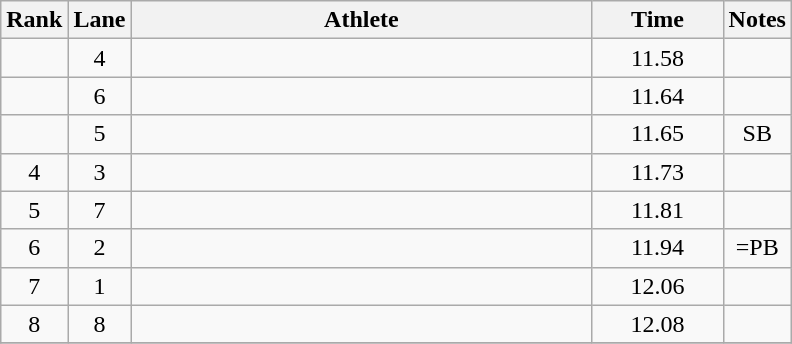<table class="wikitable" style="text-align:center">
<tr>
<th>Rank</th>
<th>Lane</th>
<th width=300>Athlete</th>
<th width=80>Time</th>
<th>Notes</th>
</tr>
<tr>
<td></td>
<td>4</td>
<td align=left></td>
<td>11.58</td>
<td></td>
</tr>
<tr>
<td></td>
<td>6</td>
<td align=left></td>
<td>11.64</td>
<td></td>
</tr>
<tr>
<td></td>
<td>5</td>
<td align=left></td>
<td>11.65</td>
<td>SB</td>
</tr>
<tr>
<td>4</td>
<td>3</td>
<td align=left></td>
<td>11.73</td>
<td></td>
</tr>
<tr>
<td>5</td>
<td>7</td>
<td align=left></td>
<td>11.81</td>
<td></td>
</tr>
<tr>
<td>6</td>
<td>2</td>
<td align=left></td>
<td>11.94</td>
<td>=PB</td>
</tr>
<tr>
<td>7</td>
<td>1</td>
<td align=left></td>
<td>12.06</td>
<td></td>
</tr>
<tr>
<td>8</td>
<td>8</td>
<td align=left></td>
<td>12.08</td>
<td></td>
</tr>
<tr>
</tr>
</table>
